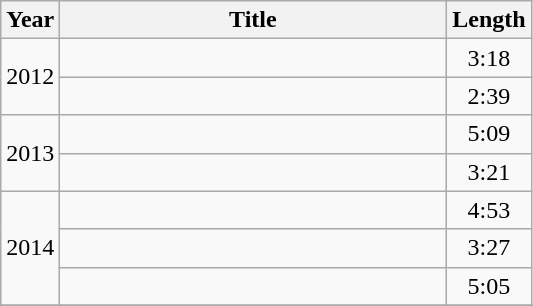<table class="wikitable" style="text-align:center;">
<tr>
<th align=center>Year</th>
<th width="250" align=center>Title</th>
<th width="50" align=left>Length</th>
</tr>
<tr>
<td rowspan=2>2012</td>
<td align="left"></td>
<td>3:18</td>
</tr>
<tr>
<td align="left"></td>
<td>2:39</td>
</tr>
<tr>
<td rowspan=2>2013</td>
<td align="left"></td>
<td>5:09</td>
</tr>
<tr>
<td align="left"></td>
<td>3:21</td>
</tr>
<tr>
<td rowspan=3>2014</td>
<td align="left"></td>
<td>4:53</td>
</tr>
<tr>
<td align="left"></td>
<td>3:27</td>
</tr>
<tr>
<td align="left"></td>
<td>5:05</td>
</tr>
<tr>
</tr>
</table>
